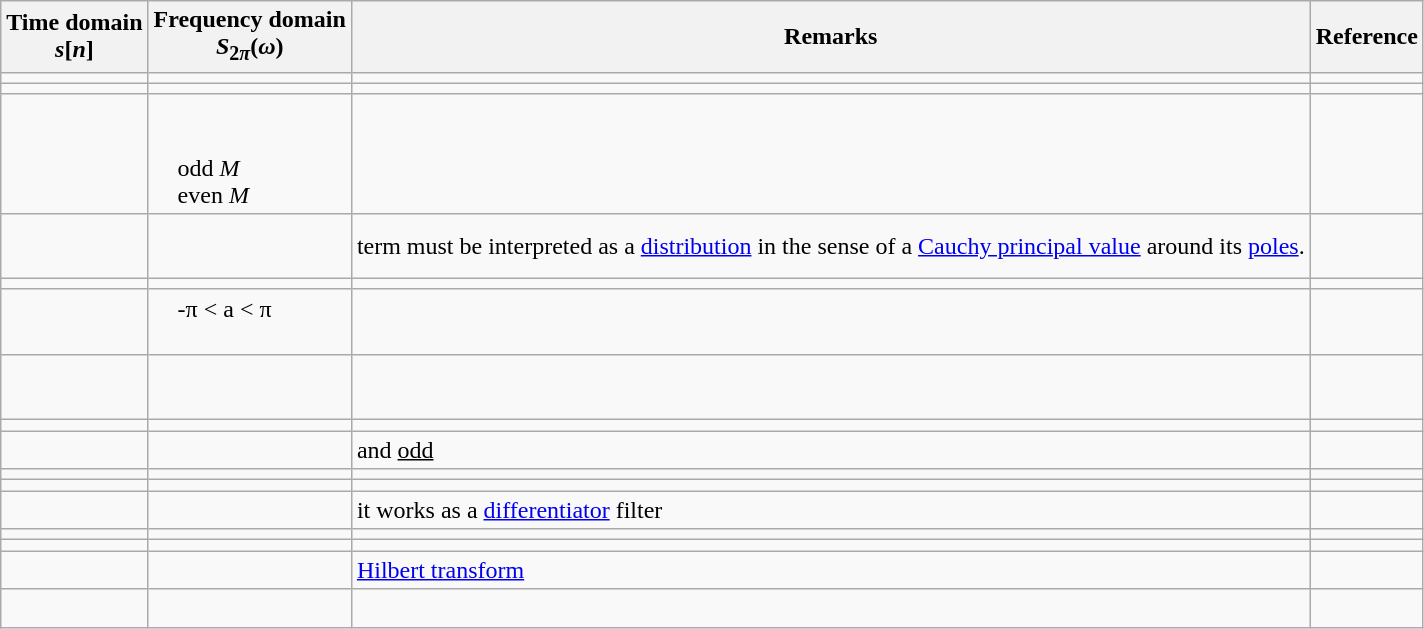<table class="wikitable">
<tr>
<th>Time domain <br> <em>s</em>[<em>n</em>]</th>
<th>Frequency domain <br><em>S</em><sub>2<em>π</em></sub>(<em>ω</em>)</th>
<th>Remarks</th>
<th>Reference</th>
</tr>
<tr>
<td></td>
<td></td>
<td></td>
<td></td>
</tr>
<tr>
<td></td>
<td></td>
<td></td>
<td></td>
</tr>
<tr>
<td></td>
<td><br><br>     odd <em>M</em><br>     even <em>M</em><br></td>
<td></td>
<td></td>
</tr>
<tr>
<td></td>
<td><br><br></td>
<td> term must be interpreted as a <a href='#'>distribution</a> in the sense of a <a href='#'>Cauchy principal value</a> around its <a href='#'>poles</a>.</td>
<td></td>
</tr>
<tr>
<td></td>
<td></td>
<td></td>
<td></td>
</tr>
<tr>
<td></td>
<td>     -π < a < π<br><br></td>
<td></td>
<td></td>
</tr>
<tr>
<td></td>
<td><br><br></td>
<td></td>
<td></td>
</tr>
<tr>
<td></td>
<td></td>
<td></td>
<td></td>
</tr>
<tr>
<td></td>
<td></td>
<td> and <u>odd</u></td>
<td></td>
</tr>
<tr>
<td></td>
<td></td>
<td></td>
<td></td>
</tr>
<tr>
<td></td>
<td></td>
<td></td>
<td></td>
</tr>
<tr>
<td></td>
<td></td>
<td>it works as a <a href='#'>differentiator</a> filter</td>
</tr>
<tr>
<td></td>
<td></td>
<td></td>
<td></td>
</tr>
<tr>
<td></td>
<td></td>
<td></td>
<td></td>
</tr>
<tr>
<td></td>
<td></td>
<td><a href='#'>Hilbert transform</a></td>
<td></td>
</tr>
<tr>
<td></td>
<td></td>
<td> <br></td>
<td></td>
</tr>
</table>
